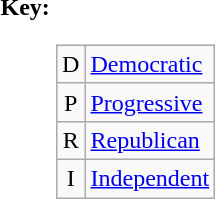<table>
<tr valign=top>
<th>Key:</th>
<td><br><table class=wikitable>
<tr>
<td align=center >D</td>
<td><a href='#'>Democratic</a></td>
</tr>
<tr>
<td align=center >P</td>
<td><a href='#'>Progressive</a></td>
</tr>
<tr>
<td align=center >R</td>
<td><a href='#'>Republican</a></td>
</tr>
<tr>
<td align=center >I</td>
<td><a href='#'>Independent</a></td>
</tr>
</table>
</td>
</tr>
</table>
